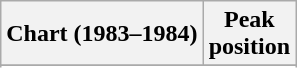<table class="wikitable sortable plainrowheaders" style="text-align:center">
<tr>
<th scope="col">Chart (1983–1984)</th>
<th scope="col">Peak<br>position</th>
</tr>
<tr>
</tr>
<tr>
</tr>
<tr>
</tr>
</table>
